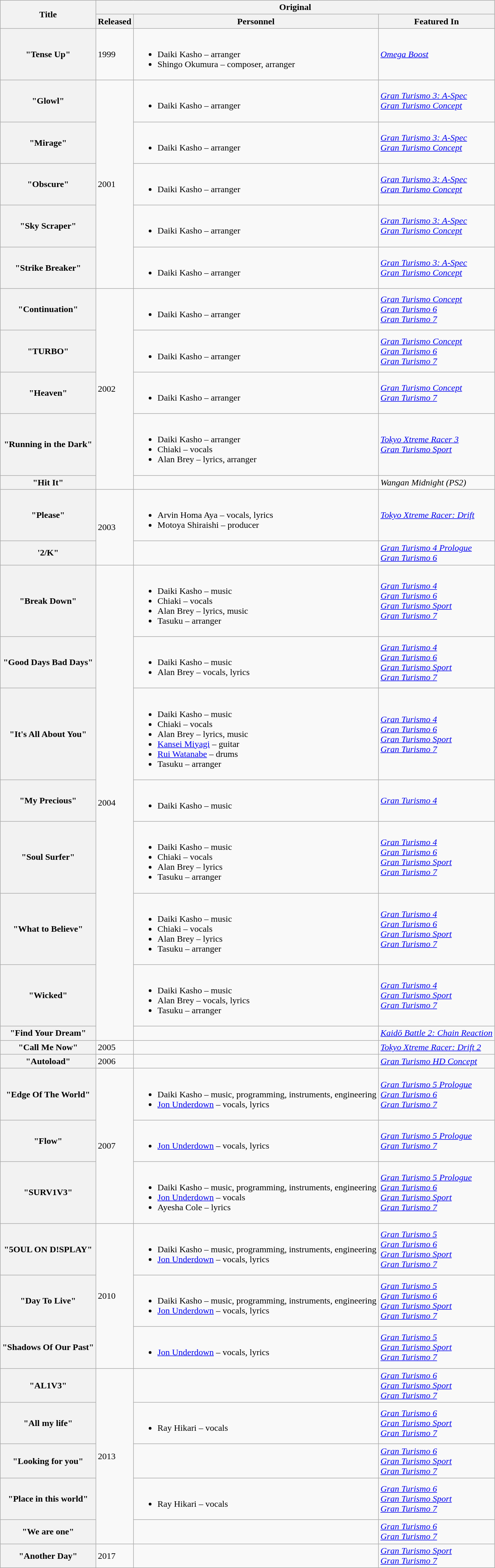<table class="wikitable sortable plainrowheaders">
<tr>
<th rowspan="2">Title</th>
<th colspan="3">Original</th>
</tr>
<tr>
<th scope="col">Released</th>
<th scope="col">Personnel</th>
<th scope="col">Featured In</th>
</tr>
<tr>
<th scope="row">"Tense Up"</th>
<td>1999</td>
<td><br><ul><li>Daiki Kasho – arranger</li><li>Shingo Okumura – composer, arranger</li></ul></td>
<td><em><a href='#'>Omega Boost</a></em></td>
</tr>
<tr>
<th scope="row">"Glowl"</th>
<td rowspan="5">2001</td>
<td><br><ul><li>Daiki Kasho – arranger</li></ul></td>
<td><em><a href='#'>Gran Turismo 3: A-Spec</a></em><br><em><a href='#'>Gran Turismo Concept</a></em></td>
</tr>
<tr>
<th scope="row">"Mirage"</th>
<td><br><ul><li>Daiki Kasho – arranger</li></ul></td>
<td><em><a href='#'>Gran Turismo 3: A-Spec</a></em><br><em><a href='#'>Gran Turismo Concept</a></em></td>
</tr>
<tr>
<th scope="row">"Obscure"</th>
<td><br><ul><li>Daiki Kasho – arranger</li></ul></td>
<td><em><a href='#'>Gran Turismo 3: A-Spec</a></em><br><em><a href='#'>Gran Turismo Concept</a></em></td>
</tr>
<tr>
<th scope="row">"Sky Scraper"</th>
<td><br><ul><li>Daiki Kasho – arranger</li></ul></td>
<td><em><a href='#'>Gran Turismo 3: A-Spec</a></em><br><em><a href='#'>Gran Turismo Concept</a></em></td>
</tr>
<tr>
<th scope="row">"Strike Breaker"</th>
<td><br><ul><li>Daiki Kasho – arranger</li></ul></td>
<td><em><a href='#'>Gran Turismo 3: A-Spec</a></em><br><em><a href='#'>Gran Turismo Concept</a></em></td>
</tr>
<tr>
<th scope="row">"Continuation"</th>
<td rowspan="5">2002</td>
<td><br><ul><li>Daiki Kasho – arranger</li></ul></td>
<td><em><a href='#'>Gran Turismo Concept</a></em><br><em><a href='#'>Gran Turismo 6</a></em><br><em><a href='#'>Gran Turismo 7</a></em></td>
</tr>
<tr>
<th scope="row">"TURBO"</th>
<td><br><ul><li>Daiki Kasho – arranger</li></ul></td>
<td><em><a href='#'>Gran Turismo Concept</a></em><br><em><a href='#'>Gran Turismo 6</a></em><br><em><a href='#'>Gran Turismo 7</a></em></td>
</tr>
<tr>
<th scope="row">"Heaven"</th>
<td><br><ul><li>Daiki Kasho – arranger</li></ul></td>
<td><em><a href='#'>Gran Turismo Concept</a></em><br><em><a href='#'>Gran Turismo 7</a></em></td>
</tr>
<tr>
<th scope="row">"Running in the Dark"</th>
<td><br><ul><li>Daiki Kasho – arranger</li><li>Chiaki – vocals</li><li>Alan Brey – lyrics, arranger</li></ul></td>
<td><em><a href='#'>Tokyo Xtreme Racer 3</a></em><br><em><a href='#'>Gran Turismo Sport</a></em></td>
</tr>
<tr>
<th scope="row">"Hit It"</th>
<td></td>
<td><em>Wangan Midnight (PS2)</em></td>
</tr>
<tr>
<th scope="row">"Please"</th>
<td rowspan="2">2003</td>
<td><br><ul><li>Arvin Homa Aya – vocals, lyrics</li><li>Motoya Shiraishi – producer</li></ul></td>
<td><em><a href='#'>Tokyo Xtreme Racer: Drift</a></em></td>
</tr>
<tr>
<th scope="row">'2/K"</th>
<td></td>
<td><em><a href='#'>Gran Turismo 4 Prologue</a></em><br><em><a href='#'>Gran Turismo 6</a></em></td>
</tr>
<tr>
<th scope="row">"Break Down"</th>
<td rowspan="8">2004</td>
<td><br><ul><li>Daiki Kasho – music</li><li>Chiaki – vocals</li><li>Alan Brey – lyrics, music</li><li>Tasuku – arranger</li></ul></td>
<td><em><a href='#'>Gran Turismo 4</a></em><br><em><a href='#'>Gran Turismo 6</a></em><br><em><a href='#'>Gran Turismo Sport</a></em><br><em><a href='#'>Gran Turismo 7</a></em></td>
</tr>
<tr>
<th scope="row">"Good Days Bad Days"</th>
<td><br><ul><li>Daiki Kasho – music</li><li>Alan Brey – vocals, lyrics</li></ul></td>
<td><em><a href='#'>Gran Turismo 4</a></em><br><em><a href='#'>Gran Turismo 6</a></em><br><em><a href='#'>Gran Turismo Sport</a></em><br><em><a href='#'>Gran Turismo 7</a></em></td>
</tr>
<tr>
<th scope="row">"It's All About You"</th>
<td><br><ul><li>Daiki Kasho – music</li><li>Chiaki – vocals</li><li>Alan Brey – lyrics, music</li><li><a href='#'>Kansei Miyagi</a> – guitar</li><li><a href='#'>Rui Watanabe</a> – drums</li><li>Tasuku – arranger</li></ul></td>
<td><em><a href='#'>Gran Turismo 4</a></em><br><em><a href='#'>Gran Turismo 6</a></em><br><em><a href='#'>Gran Turismo Sport</a></em><br><em><a href='#'>Gran Turismo 7</a></em></td>
</tr>
<tr>
<th scope="row">"My Precious"</th>
<td><br><ul><li>Daiki Kasho – music</li></ul></td>
<td><em><a href='#'>Gran Turismo 4</a></em></td>
</tr>
<tr>
<th scope="row">"Soul Surfer"</th>
<td><br><ul><li>Daiki Kasho – music</li><li>Chiaki – vocals</li><li>Alan Brey – lyrics</li><li>Tasuku – arranger</li></ul></td>
<td><em><a href='#'>Gran Turismo 4</a></em><br><em><a href='#'>Gran Turismo 6</a></em><br><em><a href='#'>Gran Turismo Sport</a></em><br><em><a href='#'>Gran Turismo 7</a></em></td>
</tr>
<tr>
<th scope="row">"What to Believe"</th>
<td><br><ul><li>Daiki Kasho – music</li><li>Chiaki – vocals</li><li>Alan Brey – lyrics</li><li>Tasuku – arranger</li></ul></td>
<td><em><a href='#'>Gran Turismo 4</a></em><br><em><a href='#'>Gran Turismo 6</a></em><br><em><a href='#'>Gran Turismo Sport</a></em><br><em><a href='#'>Gran Turismo 7</a></em></td>
</tr>
<tr>
<th scope="row">"Wicked"</th>
<td><br><ul><li>Daiki Kasho – music</li><li>Alan Brey – vocals, lyrics</li><li>Tasuku – arranger</li></ul></td>
<td><em><a href='#'>Gran Turismo 4</a></em><br><em><a href='#'>Gran Turismo Sport</a></em><br><em><a href='#'>Gran Turismo 7</a></em></td>
</tr>
<tr>
<th scope="row">"Find Your Dream"</th>
<td></td>
<td><em><a href='#'>Kaidō Battle 2: Chain Reaction</a></em></td>
</tr>
<tr>
<th scope="row">"Call Me Now"</th>
<td>2005</td>
<td></td>
<td><em><a href='#'>Tokyo Xtreme Racer: Drift 2</a></em></td>
</tr>
<tr>
<th scope="row">"Autoload"</th>
<td>2006</td>
<td></td>
<td><em><a href='#'>Gran Turismo HD Concept</a></em></td>
</tr>
<tr>
<th scope="row">"Edge Of The World"</th>
<td rowspan="3">2007</td>
<td><br><ul><li>Daiki Kasho – music, programming, instruments, engineering</li><li><a href='#'>Jon Underdown</a> – vocals, lyrics</li></ul></td>
<td><em><a href='#'>Gran Turismo 5 Prologue</a></em><br><em><a href='#'>Gran Turismo 6</a></em><br><em><a href='#'>Gran Turismo 7</a></em></td>
</tr>
<tr>
<th scope="row">"Flow"</th>
<td><br><ul><li><a href='#'>Jon Underdown</a> – vocals, lyrics</li></ul></td>
<td><em><a href='#'>Gran Turismo 5 Prologue</a></em><br><em><a href='#'>Gran Turismo 7</a></em></td>
</tr>
<tr>
<th scope="row">"SURV1V3"</th>
<td><br><ul><li>Daiki Kasho – music, programming, instruments, engineering</li><li><a href='#'>Jon Underdown</a> – vocals</li><li>Ayesha Cole – lyrics</li></ul></td>
<td><em><a href='#'>Gran Turismo 5 Prologue</a></em><br><em><a href='#'>Gran Turismo 6</a></em><br><em><a href='#'>Gran Turismo Sport</a></em><br><em><a href='#'>Gran Turismo 7</a></em></td>
</tr>
<tr>
<th scope="row">"5OUL ON D!SPLAY"</th>
<td rowspan="3">2010</td>
<td><br><ul><li>Daiki Kasho – music, programming, instruments, engineering</li><li><a href='#'>Jon Underdown</a> – vocals, lyrics</li></ul></td>
<td><em><a href='#'>Gran Turismo 5</a></em><br><em><a href='#'>Gran Turismo 6</a></em><br><em><a href='#'>Gran Turismo Sport</a></em><br><em><a href='#'>Gran Turismo 7</a></em></td>
</tr>
<tr>
<th scope="row">"Day To Live"</th>
<td><br><ul><li>Daiki Kasho – music, programming, instruments, engineering</li><li><a href='#'>Jon Underdown</a> – vocals, lyrics</li></ul></td>
<td><em><a href='#'>Gran Turismo 5</a></em><br><em><a href='#'>Gran Turismo 6</a></em><br><em><a href='#'>Gran Turismo Sport</a></em><br><em><a href='#'>Gran Turismo 7</a></em></td>
</tr>
<tr>
<th scope="row">"Shadows Of Our Past"</th>
<td><br><ul><li><a href='#'>Jon Underdown</a> – vocals, lyrics</li></ul></td>
<td><em><a href='#'>Gran Turismo 5</a></em><br><em><a href='#'>Gran Turismo Sport</a></em><br><em><a href='#'>Gran Turismo 7</a></em></td>
</tr>
<tr>
<th scope="row">"AL1V3"</th>
<td rowspan="5">2013</td>
<td></td>
<td><em><a href='#'>Gran Turismo 6</a></em><br><em><a href='#'>Gran Turismo Sport</a></em><br><em><a href='#'>Gran Turismo 7</a></em></td>
</tr>
<tr>
<th scope="row">"All my life"</th>
<td><br><ul><li>Ray Hikari – vocals</li></ul></td>
<td><em><a href='#'>Gran Turismo 6</a></em><br><em><a href='#'>Gran Turismo Sport</a></em><br><em><a href='#'>Gran Turismo 7</a></em></td>
</tr>
<tr>
<th scope="row">"Looking for you"</th>
<td></td>
<td><em><a href='#'>Gran Turismo 6</a></em><br><em><a href='#'>Gran Turismo Sport</a></em><br><em><a href='#'>Gran Turismo 7</a></em></td>
</tr>
<tr>
<th scope="row">"Place in this world"</th>
<td><br><ul><li>Ray Hikari – vocals</li></ul></td>
<td><em><a href='#'>Gran Turismo 6</a></em><br><em><a href='#'>Gran Turismo Sport</a></em><br><em><a href='#'>Gran Turismo 7</a></em></td>
</tr>
<tr>
<th scope="row">"We are one"</th>
<td></td>
<td><em><a href='#'>Gran Turismo 6</a></em><br><em><a href='#'>Gran Turismo 7</a></em></td>
</tr>
<tr>
<th scope="row">"Another Day"</th>
<td>2017</td>
<td></td>
<td><em><a href='#'>Gran Turismo Sport</a></em><br><em><a href='#'>Gran Turismo 7</a></em></td>
</tr>
</table>
